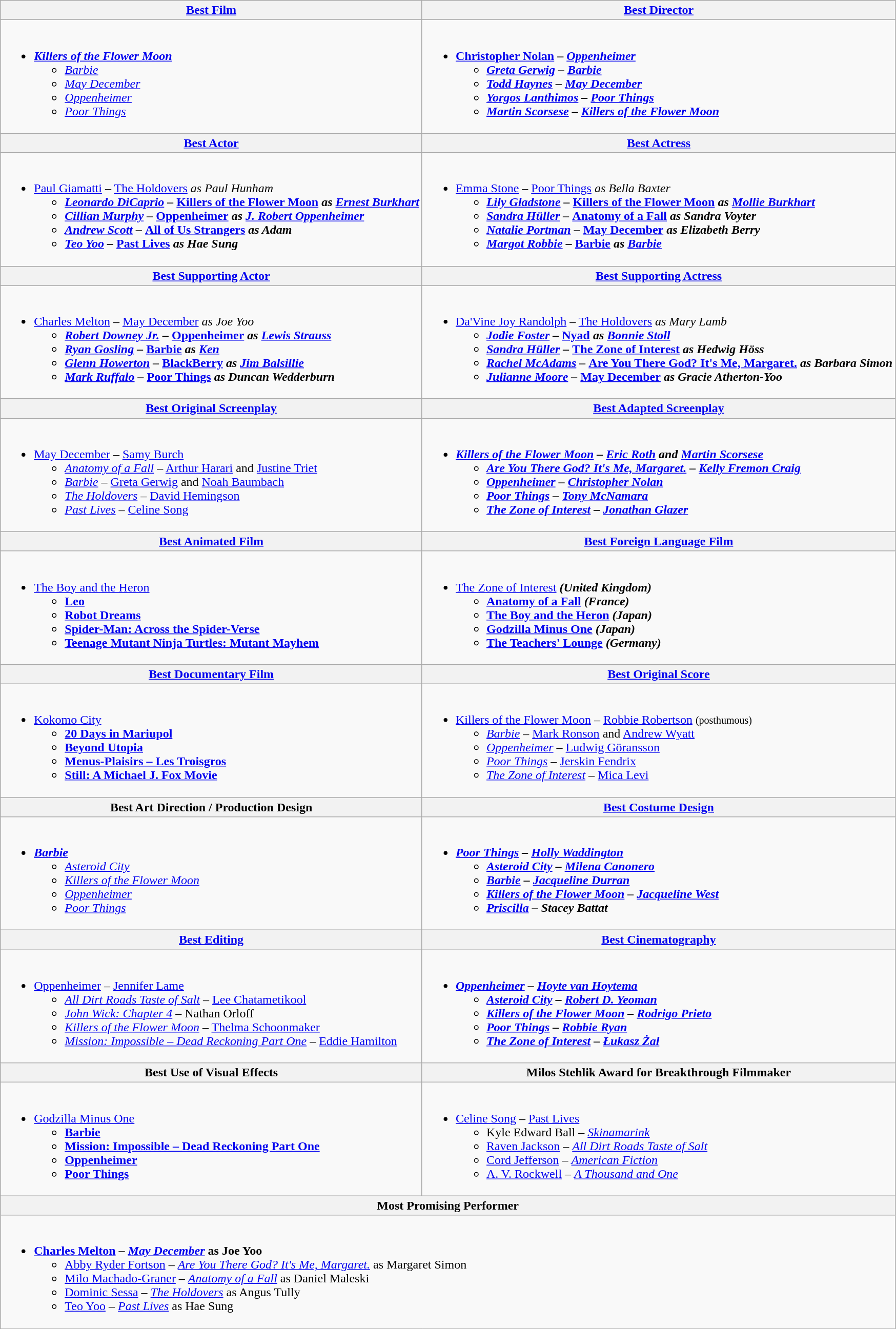<table class="wikitable">
<tr>
<th><a href='#'>Best Film</a></th>
<th><a href='#'>Best Director</a></th>
</tr>
<tr>
<td valign="top"><br><ul><li><strong><em><a href='#'>Killers of the Flower Moon</a></em></strong><ul><li><em><a href='#'>Barbie</a></em></li><li><em><a href='#'>May December</a></em></li><li><em><a href='#'>Oppenheimer</a></em></li><li><em><a href='#'>Poor Things</a></em></li></ul></li></ul></td>
<td valign="top"><br><ul><li><strong><a href='#'>Christopher Nolan</a> – <em><a href='#'>Oppenheimer</a><strong><em><ul><li><a href='#'>Greta Gerwig</a> – </em><a href='#'>Barbie</a><em></li><li><a href='#'>Todd Haynes</a> – </em><a href='#'>May December</a><em></li><li><a href='#'>Yorgos Lanthimos</a> – </em><a href='#'>Poor Things</a><em></li><li><a href='#'>Martin Scorsese</a> – </em><a href='#'>Killers of the Flower Moon</a><em></li></ul></li></ul></td>
</tr>
<tr>
<th><a href='#'>Best Actor</a></th>
<th><a href='#'>Best Actress</a></th>
</tr>
<tr>
<td valign="top"><br><ul><li></strong><a href='#'>Paul Giamatti</a> – </em><a href='#'>The Holdovers</a><em> as Paul Hunham<strong><ul><li><a href='#'>Leonardo DiCaprio</a> – </em><a href='#'>Killers of the Flower Moon</a><em> as <a href='#'>Ernest Burkhart</a></li><li><a href='#'>Cillian Murphy</a> – </em><a href='#'>Oppenheimer</a><em> as <a href='#'>J. Robert Oppenheimer</a></li><li><a href='#'>Andrew Scott</a> – </em><a href='#'>All of Us Strangers</a><em> as Adam</li><li><a href='#'>Teo Yoo</a> – </em><a href='#'>Past Lives</a><em> as Hae Sung</li></ul></li></ul></td>
<td valign="top"><br><ul><li></strong><a href='#'>Emma Stone</a> – </em><a href='#'>Poor Things</a><em> as Bella Baxter<strong><ul><li><a href='#'>Lily Gladstone</a> – </em><a href='#'>Killers of the Flower Moon</a><em> as <a href='#'>Mollie Burkhart</a></li><li><a href='#'>Sandra Hüller</a> – </em><a href='#'>Anatomy of a Fall</a><em> as Sandra Voyter</li><li><a href='#'>Natalie Portman</a> – </em><a href='#'>May December</a><em> as Elizabeth Berry</li><li><a href='#'>Margot Robbie</a> – </em><a href='#'>Barbie</a><em> as <a href='#'>Barbie</a></li></ul></li></ul></td>
</tr>
<tr>
<th><a href='#'>Best Supporting Actor</a></th>
<th><a href='#'>Best Supporting Actress</a></th>
</tr>
<tr>
<td valign="top"><br><ul><li></strong><a href='#'>Charles Melton</a> – </em><a href='#'>May December</a><em> as Joe Yoo<strong><ul><li><a href='#'>Robert Downey Jr.</a> – </em><a href='#'>Oppenheimer</a><em> as <a href='#'>Lewis Strauss</a></li><li><a href='#'>Ryan Gosling</a> – </em><a href='#'>Barbie</a><em> as <a href='#'>Ken</a></li><li><a href='#'>Glenn Howerton</a> – </em><a href='#'>BlackBerry</a><em> as <a href='#'>Jim Balsillie</a></li><li><a href='#'>Mark Ruffalo</a> – </em><a href='#'>Poor Things</a><em> as Duncan Wedderburn</li></ul></li></ul></td>
<td valign="top"><br><ul><li></strong><a href='#'>Da'Vine Joy Randolph</a> – </em><a href='#'>The Holdovers</a><em> as Mary Lamb<strong><ul><li><a href='#'>Jodie Foster</a> – </em><a href='#'>Nyad</a><em> as <a href='#'>Bonnie Stoll</a></li><li><a href='#'>Sandra Hüller</a> – </em><a href='#'>The Zone of Interest</a><em> as Hedwig Höss</li><li><a href='#'>Rachel McAdams</a> – </em><a href='#'>Are You There God? It's Me, Margaret.</a><em> as Barbara Simon</li><li><a href='#'>Julianne Moore</a> – </em><a href='#'>May December</a><em> as Gracie Atherton-Yoo</li></ul></li></ul></td>
</tr>
<tr>
<th><a href='#'>Best Original Screenplay</a></th>
<th><a href='#'>Best Adapted Screenplay</a></th>
</tr>
<tr>
<td valign="top"><br><ul><li></em></strong><a href='#'>May December</a></em> – <a href='#'>Samy Burch</a></strong><ul><li><em><a href='#'>Anatomy of a Fall</a></em> – <a href='#'>Arthur Harari</a> and <a href='#'>Justine Triet</a></li><li><em><a href='#'>Barbie</a></em> – <a href='#'>Greta Gerwig</a> and <a href='#'>Noah Baumbach</a></li><li><em><a href='#'>The Holdovers</a></em> – <a href='#'>David Hemingson</a></li><li><em><a href='#'>Past Lives</a></em> – <a href='#'>Celine Song</a></li></ul></li></ul></td>
<td valign="top"><br><ul><li><strong><em><a href='#'>Killers of the Flower Moon</a><em> – <a href='#'>Eric Roth</a> and <a href='#'>Martin Scorsese</a><strong><ul><li></em><a href='#'>Are You There God? It's Me, Margaret.</a><em> – <a href='#'>Kelly Fremon Craig</a></li><li></em><a href='#'>Oppenheimer</a><em> – <a href='#'>Christopher Nolan</a></li><li></em><a href='#'>Poor Things</a><em> – <a href='#'>Tony McNamara</a></li><li></em><a href='#'>The Zone of Interest</a><em> – <a href='#'>Jonathan Glazer</a></li></ul></li></ul></td>
</tr>
<tr>
<th><a href='#'>Best Animated Film</a></th>
<th><a href='#'>Best Foreign Language Film</a></th>
</tr>
<tr>
<td valign="top"><br><ul><li></em></strong><a href='#'>The Boy and the Heron</a><strong><em><ul><li></em><a href='#'>Leo</a><em></li><li></em><a href='#'>Robot Dreams</a><em></li><li></em><a href='#'>Spider-Man: Across the Spider-Verse</a><em></li><li></em><a href='#'>Teenage Mutant Ninja Turtles: Mutant Mayhem</a><em></li></ul></li></ul></td>
<td valign="top"><br><ul><li></em></strong><a href='#'>The Zone of Interest</a><strong><em> (United Kingdom)<ul><li></em><a href='#'>Anatomy of a Fall</a><em> (France)</li><li></em><a href='#'>The Boy and the Heron</a><em> (Japan)</li><li></em><a href='#'>Godzilla Minus One</a><em> (Japan)</li><li></em><a href='#'>The Teachers' Lounge</a><em> (Germany)</li></ul></li></ul></td>
</tr>
<tr>
<th><a href='#'>Best Documentary Film</a></th>
<th><a href='#'>Best Original Score</a></th>
</tr>
<tr>
<td valign="top"><br><ul><li></em></strong><a href='#'>Kokomo City</a><strong><em><ul><li></em><a href='#'>20 Days in Mariupol</a><em></li><li></em><a href='#'>Beyond Utopia</a><em></li><li></em><a href='#'>Menus-Plaisirs – Les Troisgros</a><em></li><li></em><a href='#'>Still: A Michael J. Fox Movie</a><em></li></ul></li></ul></td>
<td valign="top"><br><ul><li></em></strong><a href='#'>Killers of the Flower Moon</a></em> – <a href='#'>Robbie Robertson</a></strong> <small>(posthumous)</small><ul><li><em><a href='#'>Barbie</a></em> – <a href='#'>Mark Ronson</a> and <a href='#'>Andrew Wyatt</a></li><li><em><a href='#'>Oppenheimer</a></em> – <a href='#'>Ludwig Göransson</a></li><li><em><a href='#'>Poor Things</a></em> – <a href='#'>Jerskin Fendrix</a></li><li><em><a href='#'>The Zone of Interest</a></em> – <a href='#'>Mica Levi</a></li></ul></li></ul></td>
</tr>
<tr>
<th>Best Art Direction / Production Design</th>
<th><a href='#'>Best Costume Design</a></th>
</tr>
<tr>
<td valign="top"><br><ul><li><strong><em><a href='#'>Barbie</a></em></strong><ul><li><em><a href='#'>Asteroid City</a></em></li><li><em><a href='#'>Killers of the Flower Moon</a></em></li><li><em><a href='#'>Oppenheimer</a></em></li><li><em><a href='#'>Poor Things</a></em></li></ul></li></ul></td>
<td valign="top"><br><ul><li><strong><em><a href='#'>Poor Things</a><em> – <a href='#'>Holly Waddington</a><strong><ul><li></em><a href='#'>Asteroid City</a><em> – <a href='#'>Milena Canonero</a></li><li></em><a href='#'>Barbie</a><em> – <a href='#'>Jacqueline Durran</a></li><li></em><a href='#'>Killers of the Flower Moon</a><em> – <a href='#'>Jacqueline West</a></li><li></em><a href='#'>Priscilla</a><em> – Stacey Battat</li></ul></li></ul></td>
</tr>
<tr>
<th><a href='#'>Best Editing</a></th>
<th><a href='#'>Best Cinematography</a></th>
</tr>
<tr>
<td valign="top"><br><ul><li></em></strong><a href='#'>Oppenheimer</a></em> – <a href='#'>Jennifer Lame</a></strong><ul><li><em><a href='#'>All Dirt Roads Taste of Salt</a></em> – <a href='#'>Lee Chatametikool</a></li><li><em><a href='#'>John Wick: Chapter 4</a></em> – Nathan Orloff</li><li><em><a href='#'>Killers of the Flower Moon</a></em> – <a href='#'>Thelma Schoonmaker</a></li><li><em><a href='#'>Mission: Impossible – Dead Reckoning Part One</a></em> – <a href='#'>Eddie Hamilton</a></li></ul></li></ul></td>
<td valign="top"><br><ul><li><strong><em><a href='#'>Oppenheimer</a><em> – <a href='#'>Hoyte van Hoytema</a><strong><ul><li></em><a href='#'>Asteroid City</a><em> – <a href='#'>Robert D. Yeoman</a></li><li></em><a href='#'>Killers of the Flower Moon</a><em> – <a href='#'>Rodrigo Prieto</a></li><li></em><a href='#'>Poor Things</a><em> – <a href='#'>Robbie Ryan</a></li><li></em><a href='#'>The Zone of Interest</a><em> – <a href='#'>Łukasz Żal</a></li></ul></li></ul></td>
</tr>
<tr>
<th>Best Use of Visual Effects</th>
<th>Milos Stehlik Award for Breakthrough Filmmaker</th>
</tr>
<tr>
<td valign="top"><br><ul><li></em></strong><a href='#'>Godzilla Minus One</a><strong><em><ul><li></em><a href='#'>Barbie</a><em></li><li></em><a href='#'>Mission: Impossible – Dead Reckoning Part One</a><em></li><li></em><a href='#'>Oppenheimer</a><em></li><li></em><a href='#'>Poor Things</a><em></li></ul></li></ul></td>
<td valign="top"><br><ul><li></strong><a href='#'>Celine Song</a> – </em><a href='#'>Past Lives</a></em></strong><ul><li>Kyle Edward Ball – <em><a href='#'>Skinamarink</a></em></li><li><a href='#'>Raven Jackson</a> – <em><a href='#'>All Dirt Roads Taste of Salt</a></em></li><li><a href='#'>Cord Jefferson</a> – <em><a href='#'>American Fiction</a></em></li><li><a href='#'>A. V. Rockwell</a> – <em><a href='#'>A Thousand and One</a></em></li></ul></li></ul></td>
</tr>
<tr>
<th colspan="2">Most Promising Performer</th>
</tr>
<tr>
<td colspan="2" valign="top"><br><ul><li><strong><a href='#'>Charles Melton</a> – <em><a href='#'>May December</a></em> as Joe Yoo</strong><ul><li><a href='#'>Abby Ryder Fortson</a> – <em><a href='#'>Are You There God? It's Me, Margaret.</a></em> as Margaret Simon</li><li><a href='#'>Milo Machado-Graner</a> – <em><a href='#'>Anatomy of a Fall</a></em> as Daniel Maleski</li><li><a href='#'>Dominic Sessa</a> – <em><a href='#'>The Holdovers</a></em> as Angus Tully</li><li><a href='#'>Teo Yoo</a> – <em><a href='#'>Past Lives</a></em> as Hae Sung</li></ul></li></ul></td>
</tr>
</table>
